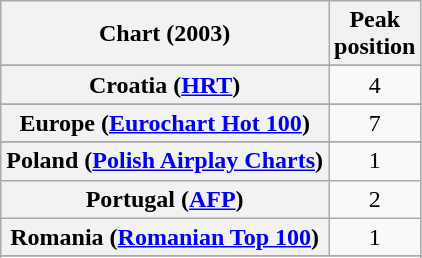<table class="wikitable sortable plainrowheaders" style="text-align:center">
<tr>
<th scope="col">Chart (2003)</th>
<th scope="col">Peak<br>position</th>
</tr>
<tr>
</tr>
<tr>
</tr>
<tr>
</tr>
<tr>
</tr>
<tr>
</tr>
<tr>
<th scope=row>Croatia (<a href='#'>HRT</a>)</th>
<td>4</td>
</tr>
<tr>
</tr>
<tr>
<th scope="row">Europe (<a href='#'>Eurochart Hot 100</a>)</th>
<td>7</td>
</tr>
<tr>
</tr>
<tr>
</tr>
<tr>
</tr>
<tr>
</tr>
<tr>
</tr>
<tr>
</tr>
<tr>
</tr>
<tr>
</tr>
<tr>
</tr>
<tr>
<th scope="row">Poland (<a href='#'>Polish Airplay Charts</a>)</th>
<td>1</td>
</tr>
<tr>
<th scope="row">Portugal (<a href='#'>AFP</a>)</th>
<td>2</td>
</tr>
<tr>
<th scope="row">Romania (<a href='#'>Romanian Top 100</a>)</th>
<td>1</td>
</tr>
<tr>
</tr>
<tr>
</tr>
<tr>
</tr>
<tr>
</tr>
<tr>
</tr>
</table>
